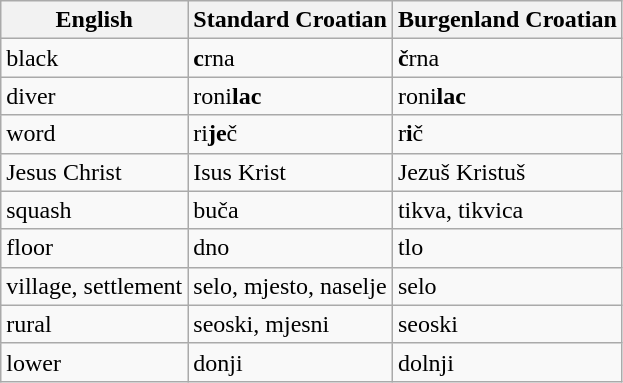<table class="wikitable">
<tr>
<th>English</th>
<th>Standard Croatian</th>
<th>Burgenland Croatian</th>
</tr>
<tr>
<td>black</td>
<td><strong>c</strong>rna</td>
<td><strong>č</strong>rna</td>
</tr>
<tr>
<td>diver</td>
<td>roni<strong>lac</strong></td>
<td>roni<strong>lac</strong></td>
</tr>
<tr>
<td>word</td>
<td>ri<strong>je</strong>č</td>
<td>r<strong>i</strong>č</td>
</tr>
<tr>
<td>Jesus Christ</td>
<td>Isus Krist</td>
<td>Jezuš Kristuš</td>
</tr>
<tr>
<td>squash</td>
<td>buča</td>
<td>tikva, tikvica</td>
</tr>
<tr>
<td>floor</td>
<td>dno</td>
<td>tlo</td>
</tr>
<tr>
<td>village, settlement</td>
<td>selo, mjesto, naselje</td>
<td>selo</td>
</tr>
<tr>
<td>rural</td>
<td>seoski, mjesni</td>
<td>seoski</td>
</tr>
<tr>
<td>lower</td>
<td>donji</td>
<td>dolnji</td>
</tr>
</table>
